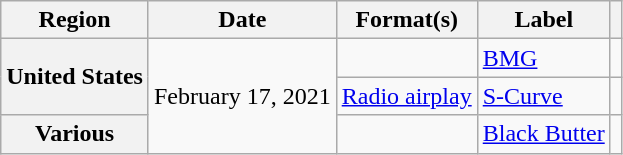<table class="wikitable plainrowheaders">
<tr>
<th scope="col">Region</th>
<th scope="col">Date</th>
<th scope="col">Format(s)</th>
<th scope="col">Label</th>
<th scope="col"></th>
</tr>
<tr>
<th scope="row" rowspan="2">United States</th>
<td rowspan="3">February 17, 2021</td>
<td></td>
<td><a href='#'>BMG</a></td>
<td style="text-align:center;"></td>
</tr>
<tr>
<td><a href='#'>Radio airplay</a></td>
<td><a href='#'>S-Curve</a></td>
<td style="text-align:center;"></td>
</tr>
<tr>
<th scope="row">Various</th>
<td></td>
<td><a href='#'>Black Butter</a></td>
<td style="text-align:center;"></td>
</tr>
</table>
